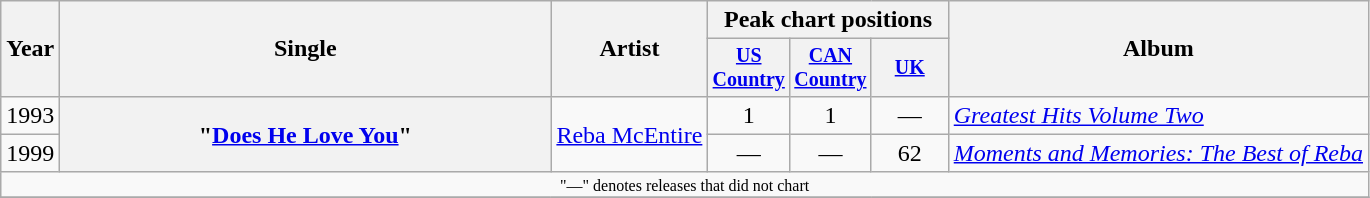<table class="wikitable plainrowheaders" style="text-align:center;">
<tr>
<th rowspan="2">Year</th>
<th rowspan="2" style="width:20em;">Single</th>
<th rowspan="2">Artist</th>
<th colspan="3">Peak chart positions</th>
<th rowspan="2">Album</th>
</tr>
<tr style="font-size:smaller;">
<th width="45"><a href='#'>US Country</a></th>
<th width="45"><a href='#'>CAN Country</a></th>
<th width="45"><a href='#'>UK</a></th>
</tr>
<tr>
<td>1993</td>
<th scope="row" rowspan="2">"<a href='#'>Does He Love You</a>"</th>
<td rowspan="2"><a href='#'>Reba McEntire</a></td>
<td>1</td>
<td>1</td>
<td>—</td>
<td align="left"><em><a href='#'>Greatest Hits Volume Two</a></em></td>
</tr>
<tr>
<td>1999</td>
<td>—</td>
<td>—</td>
<td>62</td>
<td align="left"><em><a href='#'>Moments and Memories: The Best of Reba</a></em></td>
</tr>
<tr>
<td colspan="7" style="font-size:8pt">"—" denotes releases that did not chart</td>
</tr>
<tr>
</tr>
</table>
